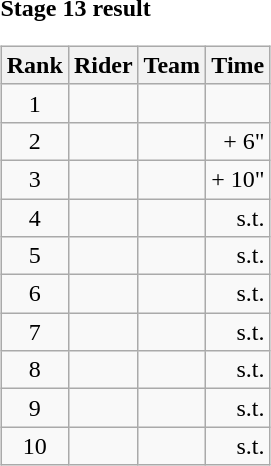<table>
<tr>
<td><strong>Stage 13 result</strong><br><table class="wikitable">
<tr>
<th scope="col">Rank</th>
<th scope="col">Rider</th>
<th scope="col">Team</th>
<th scope="col">Time</th>
</tr>
<tr>
<td style="text-align:center;">1</td>
<td></td>
<td></td>
<td style="text-align:right;"></td>
</tr>
<tr>
<td style="text-align:center;">2</td>
<td></td>
<td></td>
<td style="text-align:right;">+ 6"</td>
</tr>
<tr>
<td style="text-align:center;">3</td>
<td></td>
<td></td>
<td style="text-align:right;">+ 10"</td>
</tr>
<tr>
<td style="text-align:center;">4</td>
<td></td>
<td></td>
<td style="text-align:right;">s.t.</td>
</tr>
<tr>
<td style="text-align:center;">5</td>
<td></td>
<td></td>
<td style="text-align:right;">s.t.</td>
</tr>
<tr>
<td style="text-align:center;">6</td>
<td></td>
<td></td>
<td style="text-align:right;">s.t.</td>
</tr>
<tr>
<td style="text-align:center;">7</td>
<td></td>
<td></td>
<td style="text-align:right;">s.t.</td>
</tr>
<tr>
<td style="text-align:center;">8</td>
<td></td>
<td></td>
<td style="text-align:right;">s.t.</td>
</tr>
<tr>
<td style="text-align:center;">9</td>
<td></td>
<td></td>
<td style="text-align:right;">s.t.</td>
</tr>
<tr>
<td style="text-align:center;">10</td>
<td></td>
<td></td>
<td style="text-align:right;">s.t.</td>
</tr>
</table>
</td>
</tr>
</table>
